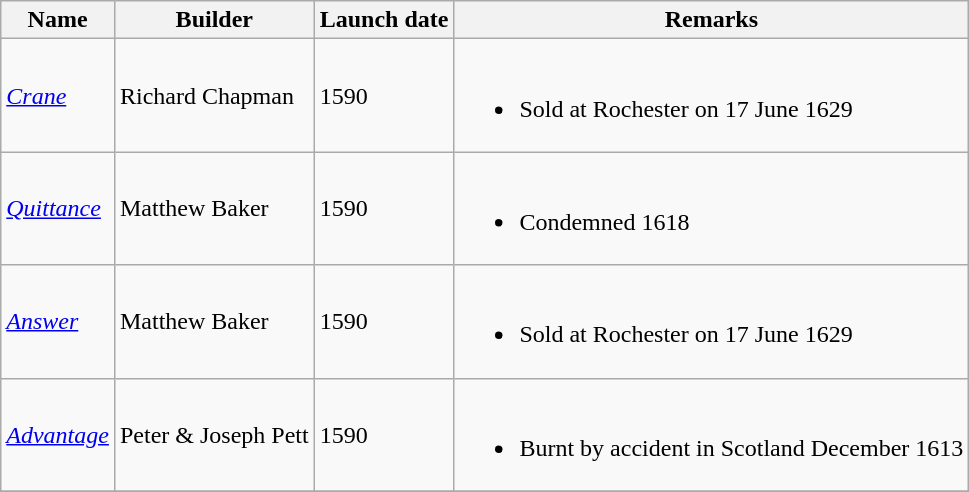<table class="wikitable">
<tr>
<th>Name</th>
<th>Builder</th>
<th>Launch date</th>
<th>Remarks</th>
</tr>
<tr>
<td><a href='#'><em>Crane</em></a></td>
<td>Richard Chapman</td>
<td>1590</td>
<td><br><ul><li>Sold at Rochester on 17 June 1629</li></ul></td>
</tr>
<tr>
<td><a href='#'><em>Quittance</em></a></td>
<td>Matthew Baker</td>
<td>1590</td>
<td><br><ul><li>Condemned 1618</li></ul></td>
</tr>
<tr>
<td><a href='#'><em>Answer</em></a></td>
<td>Matthew Baker</td>
<td>1590</td>
<td><br><ul><li>Sold at Rochester on 17 June 1629</li></ul></td>
</tr>
<tr>
<td><a href='#'><em>Advantage</em></a></td>
<td>Peter & Joseph Pett</td>
<td>1590</td>
<td><br><ul><li>Burnt by accident in Scotland December 1613</li></ul></td>
</tr>
<tr>
</tr>
</table>
